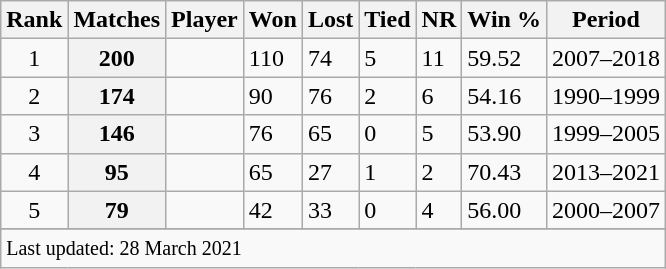<table class="wikitable sortable">
<tr>
<th scope=col>Rank</th>
<th scope=col>Matches</th>
<th scope=col>Player</th>
<th>Won</th>
<th>Lost</th>
<th>Tied</th>
<th>NR</th>
<th>Win %</th>
<th>Period</th>
</tr>
<tr>
<td align=center>1</td>
<th scope=row style="text-align:center;">200</th>
<td></td>
<td>110</td>
<td>74</td>
<td>5</td>
<td>11</td>
<td>59.52</td>
<td>2007–2018</td>
</tr>
<tr>
<td align=center>2</td>
<th scope=row style=text-align:center;>174</th>
<td></td>
<td>90</td>
<td>76</td>
<td>2</td>
<td>6</td>
<td>54.16</td>
<td>1990–1999</td>
</tr>
<tr>
<td align=center>3</td>
<th scope=row style=text-align:center;>146</th>
<td></td>
<td>76</td>
<td>65</td>
<td>0</td>
<td>5</td>
<td>53.90</td>
<td>1999–2005</td>
</tr>
<tr>
<td align=center>4</td>
<th scope=row style=text-align:center;>95</th>
<td></td>
<td>65</td>
<td>27</td>
<td>1</td>
<td>2</td>
<td>70.43</td>
<td>2013–2021</td>
</tr>
<tr>
<td align=center>5</td>
<th scope=row style=text-align:center;>79</th>
<td></td>
<td>42</td>
<td>33</td>
<td>0</td>
<td>4</td>
<td>56.00</td>
<td>2000–2007</td>
</tr>
<tr>
</tr>
<tr class=sortbottom>
<td colspan=9><small>Last updated: 28 March 2021</small></td>
</tr>
</table>
